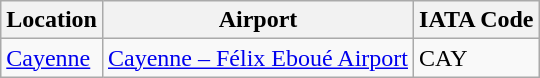<table class="wikitable">
<tr>
<th>Location</th>
<th>Airport</th>
<th>IATA Code</th>
</tr>
<tr>
<td><a href='#'>Cayenne</a></td>
<td><a href='#'>Cayenne – Félix Eboué Airport</a></td>
<td>CAY</td>
</tr>
</table>
